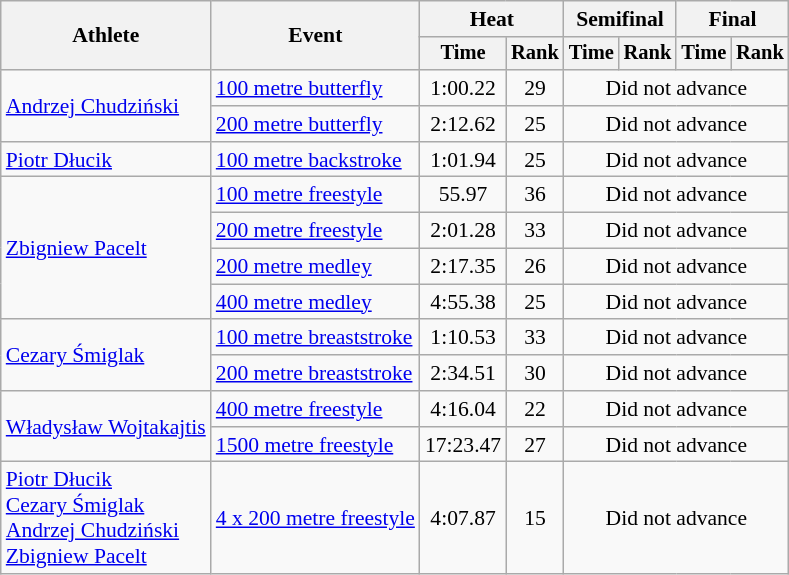<table class=wikitable style="font-size:90%">
<tr>
<th rowspan="2">Athlete</th>
<th rowspan="2">Event</th>
<th colspan="2">Heat</th>
<th colspan="2">Semifinal</th>
<th colspan="2">Final</th>
</tr>
<tr style="font-size:95%">
<th>Time</th>
<th>Rank</th>
<th>Time</th>
<th>Rank</th>
<th>Time</th>
<th>Rank</th>
</tr>
<tr align=center>
<td style="text-align:left;" rowspan="2"><a href='#'>Andrzej Chudziński</a></td>
<td align=left><a href='#'>100 metre butterfly</a></td>
<td align=center>1:00.22</td>
<td align=center>29</td>
<td colspan="4" style="text-align:center;">Did not advance</td>
</tr>
<tr>
<td align=left><a href='#'>200 metre butterfly</a></td>
<td align=center>2:12.62</td>
<td align=center>25</td>
<td colspan="4" style="text-align:center;">Did not advance</td>
</tr>
<tr align=center>
<td align=left><a href='#'>Piotr Dłucik</a></td>
<td align=left><a href='#'>100 metre backstroke</a></td>
<td align=center>1:01.94</td>
<td align=center>25</td>
<td colspan="4" style="text-align:center;">Did not advance</td>
</tr>
<tr align=center>
<td style="text-align:left;" rowspan="4"><a href='#'>Zbigniew Pacelt</a></td>
<td align=left><a href='#'>100 metre freestyle</a></td>
<td align=center>55.97</td>
<td align=center>36</td>
<td colspan="4" style="text-align:center;">Did not advance</td>
</tr>
<tr>
<td align=left><a href='#'>200 metre freestyle</a></td>
<td align=center>2:01.28</td>
<td align=center>33</td>
<td colspan="4" style="text-align:center;">Did not advance</td>
</tr>
<tr>
<td align=left><a href='#'>200 metre medley</a></td>
<td align=center>2:17.35</td>
<td align=center>26</td>
<td colspan="4" style="text-align:center;">Did not advance</td>
</tr>
<tr>
<td align=left><a href='#'>400 metre medley</a></td>
<td align=center>4:55.38</td>
<td align=center>25</td>
<td colspan="4" style="text-align:center;">Did not advance</td>
</tr>
<tr align=center>
<td style="text-align:left;" rowspan="2"><a href='#'>Cezary Śmiglak</a></td>
<td align=left><a href='#'>100 metre breaststroke</a></td>
<td align=center>1:10.53</td>
<td align=center>33</td>
<td colspan="4" style="text-align:center;">Did not advance</td>
</tr>
<tr>
<td align=left><a href='#'>200 metre breaststroke</a></td>
<td align=center>2:34.51</td>
<td align=center>30</td>
<td colspan="4" style="text-align:center;">Did not advance</td>
</tr>
<tr align=center>
<td style="text-align:left;" rowspan="2"><a href='#'>Władysław Wojtakajtis</a></td>
<td align=left><a href='#'>400 metre freestyle</a></td>
<td align=center>4:16.04</td>
<td align=center>22</td>
<td colspan="4" style="text-align:center;">Did not advance</td>
</tr>
<tr>
<td align=left><a href='#'>1500 metre freestyle</a></td>
<td align=center>17:23.47</td>
<td align=center>27</td>
<td colspan="4" style="text-align:center;">Did not advance</td>
</tr>
<tr align=center>
<td style="text-align:left;"><a href='#'>Piotr Dłucik</a><br><a href='#'>Cezary Śmiglak</a><br><a href='#'>Andrzej Chudziński</a><br><a href='#'>Zbigniew Pacelt</a></td>
<td align=left><a href='#'>4 x 200 metre freestyle</a></td>
<td align=center>4:07.87</td>
<td align=center>15</td>
<td colspan=4>Did not advance</td>
</tr>
</table>
